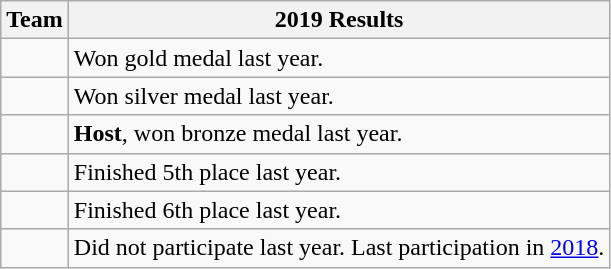<table class="wikitable">
<tr>
<th>Team</th>
<th>2019 Results</th>
</tr>
<tr>
<td></td>
<td>Won gold medal last year.</td>
</tr>
<tr>
<td></td>
<td>Won silver medal last year.</td>
</tr>
<tr>
<td></td>
<td><strong>Host</strong>, won bronze medal last year.</td>
</tr>
<tr>
<td></td>
<td>Finished 5th place last year.</td>
</tr>
<tr>
<td></td>
<td>Finished 6th place last year.</td>
</tr>
<tr>
<td></td>
<td>Did not participate last year. Last participation in <a href='#'>2018</a>.</td>
</tr>
</table>
